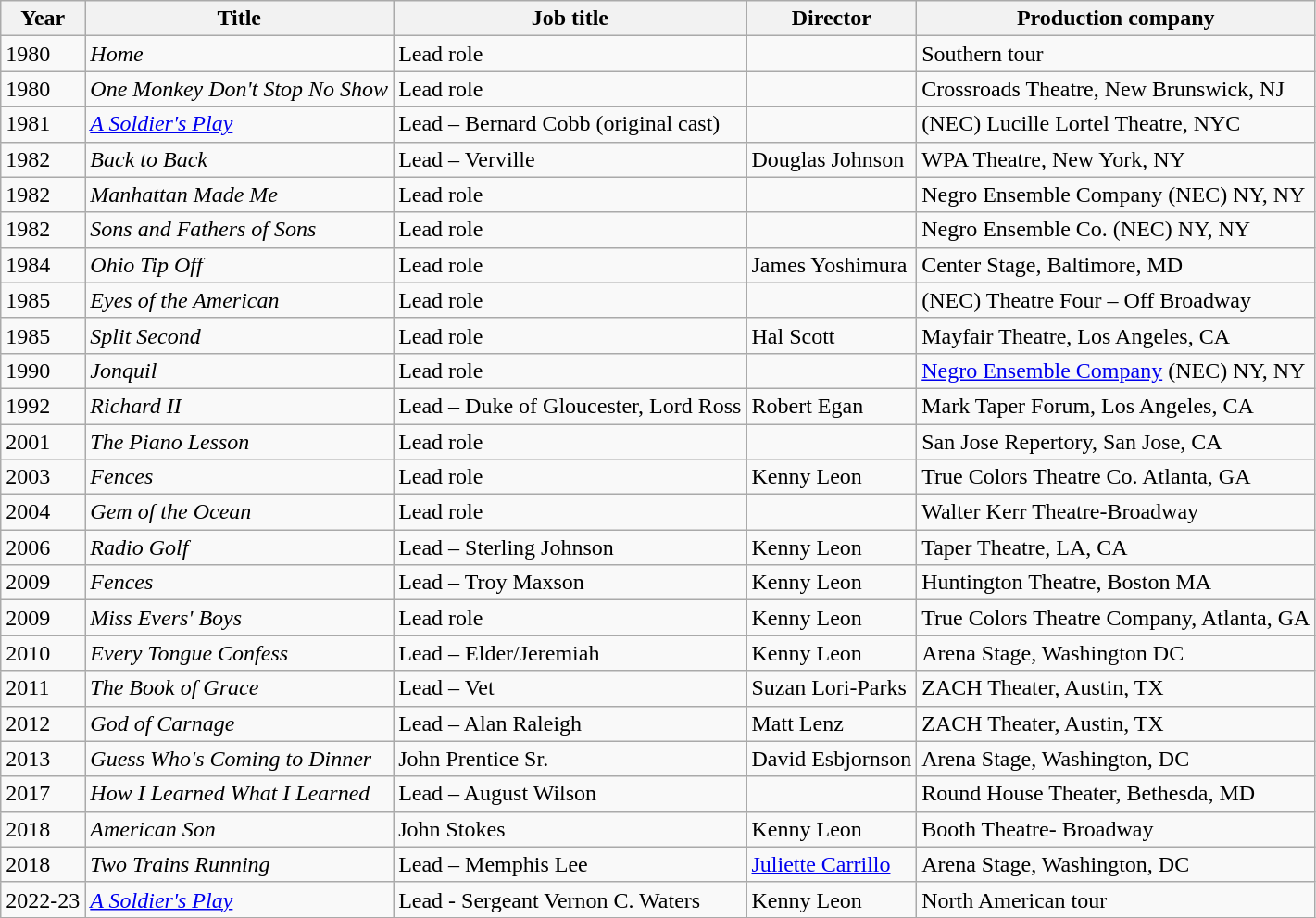<table class="wikitable sortable">
<tr>
<th>Year</th>
<th>Title</th>
<th>Job title</th>
<th>Director</th>
<th>Production company</th>
</tr>
<tr>
<td>1980</td>
<td><em>Home</em></td>
<td>Lead role</td>
<td></td>
<td>Southern tour</td>
</tr>
<tr>
<td>1980</td>
<td><em>One Monkey Don't Stop No Show</em></td>
<td>Lead role</td>
<td></td>
<td>Crossroads Theatre, New Brunswick, NJ</td>
</tr>
<tr>
<td>1981</td>
<td data-sort-value="Soldier's Play, A"><em><a href='#'>A Soldier's Play</a></em></td>
<td>Lead – Bernard Cobb (original cast)</td>
<td></td>
<td>(NEC) Lucille Lortel Theatre, NYC</td>
</tr>
<tr>
<td>1982</td>
<td><em>Back to Back</em></td>
<td>Lead – Verville</td>
<td>Douglas Johnson</td>
<td>WPA Theatre, New York, NY</td>
</tr>
<tr>
<td>1982</td>
<td><em>Manhattan Made Me</em></td>
<td>Lead role</td>
<td></td>
<td>Negro Ensemble Company (NEC) NY, NY</td>
</tr>
<tr>
<td>1982</td>
<td><em>Sons and Fathers of Sons</em></td>
<td>Lead role</td>
<td></td>
<td>Negro Ensemble Co. (NEC) NY, NY</td>
</tr>
<tr>
<td>1984</td>
<td><em>Ohio Tip Off</em></td>
<td>Lead role</td>
<td>James Yoshimura</td>
<td>Center Stage, Baltimore, MD</td>
</tr>
<tr>
<td>1985</td>
<td><em>Eyes of the American</em></td>
<td>Lead role</td>
<td></td>
<td>(NEC) Theatre Four – Off Broadway</td>
</tr>
<tr>
<td>1985</td>
<td><em>Split Second</em></td>
<td>Lead role</td>
<td>Hal Scott</td>
<td>Mayfair Theatre, Los Angeles, CA</td>
</tr>
<tr>
<td>1990</td>
<td><em>Jonquil</em></td>
<td>Lead role</td>
<td></td>
<td><a href='#'>Negro Ensemble Company</a> (NEC) NY, NY</td>
</tr>
<tr>
<td>1992</td>
<td><em>Richard II</em></td>
<td>Lead – Duke of Gloucester, Lord Ross</td>
<td>Robert Egan</td>
<td>Mark Taper Forum, Los Angeles, CA</td>
</tr>
<tr>
<td>2001</td>
<td data-sort-value="Piano Lesson, The"><em>The Piano Lesson</em></td>
<td>Lead role</td>
<td></td>
<td>San Jose Repertory, San Jose, CA</td>
</tr>
<tr>
<td>2003</td>
<td><em>Fences</em></td>
<td>Lead role</td>
<td>Kenny Leon</td>
<td>True Colors Theatre Co. Atlanta, GA</td>
</tr>
<tr>
<td>2004</td>
<td><em>Gem of the Ocean</em></td>
<td>Lead role</td>
<td></td>
<td>Walter Kerr Theatre-Broadway</td>
</tr>
<tr>
<td>2006</td>
<td><em>Radio Golf</em></td>
<td>Lead – Sterling Johnson</td>
<td>Kenny Leon</td>
<td>Taper Theatre, LA, CA</td>
</tr>
<tr>
<td>2009</td>
<td><em>Fences</em></td>
<td>Lead – Troy Maxson</td>
<td>Kenny Leon</td>
<td>Huntington Theatre, Boston MA</td>
</tr>
<tr>
<td>2009</td>
<td><em>Miss Evers' Boys</em></td>
<td>Lead role</td>
<td>Kenny Leon</td>
<td>True Colors Theatre Company, Atlanta, GA</td>
</tr>
<tr>
<td>2010</td>
<td><em>Every Tongue Confess</em></td>
<td>Lead – Elder/Jeremiah</td>
<td>Kenny Leon</td>
<td>Arena Stage, Washington DC</td>
</tr>
<tr>
<td>2011</td>
<td data-sort-value="Book of Grace, The"><em>The Book of Grace</em></td>
<td>Lead – Vet</td>
<td>Suzan Lori-Parks</td>
<td>ZACH Theater, Austin, TX</td>
</tr>
<tr>
<td>2012</td>
<td><em>God of Carnage</em></td>
<td>Lead – Alan Raleigh</td>
<td>Matt Lenz</td>
<td>ZACH Theater, Austin, TX</td>
</tr>
<tr>
<td>2013</td>
<td><em>Guess Who's Coming to Dinner</em></td>
<td>John Prentice Sr.</td>
<td>David Esbjornson</td>
<td>Arena Stage, Washington, DC</td>
</tr>
<tr>
<td>2017</td>
<td><em>How I Learned What I Learned</em></td>
<td>Lead – August Wilson</td>
<td></td>
<td>Round House Theater, Bethesda, MD</td>
</tr>
<tr>
<td>2018</td>
<td><em>American Son</em></td>
<td>John Stokes</td>
<td>Kenny Leon</td>
<td>Booth Theatre- Broadway</td>
</tr>
<tr>
<td>2018</td>
<td><em>Two Trains Running</em></td>
<td>Lead – Memphis Lee</td>
<td><a href='#'>Juliette Carrillo</a></td>
<td>Arena Stage, Washington, DC</td>
</tr>
<tr>
<td>2022-23</td>
<td data-sort-value="Soldier's Play, A"><em><a href='#'>A Soldier's Play</a></em></td>
<td>Lead - Sergeant Vernon C. Waters</td>
<td>Kenny Leon</td>
<td>North American tour</td>
</tr>
</table>
